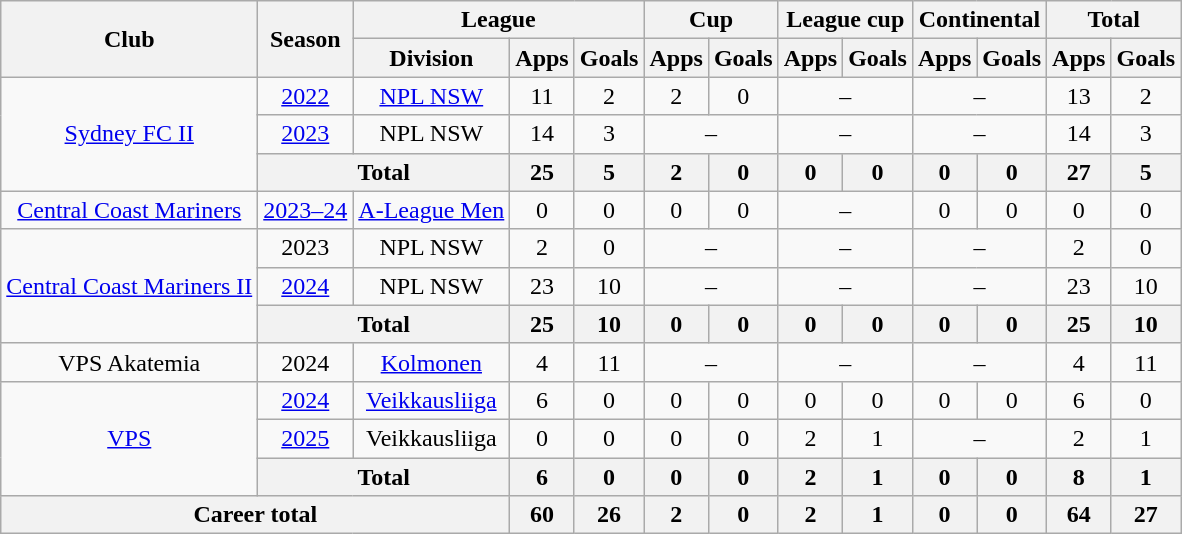<table class="wikitable" style="text-align:center">
<tr>
<th rowspan="2">Club</th>
<th rowspan="2">Season</th>
<th colspan="3">League</th>
<th colspan="2">Cup</th>
<th colspan="2">League cup</th>
<th colspan="2">Continental</th>
<th colspan="2">Total</th>
</tr>
<tr>
<th>Division</th>
<th>Apps</th>
<th>Goals</th>
<th>Apps</th>
<th>Goals</th>
<th>Apps</th>
<th>Goals</th>
<th>Apps</th>
<th>Goals</th>
<th>Apps</th>
<th>Goals</th>
</tr>
<tr>
<td rowspan=3><a href='#'>Sydney FC II</a></td>
<td><a href='#'>2022</a></td>
<td><a href='#'>NPL NSW</a></td>
<td>11</td>
<td>2</td>
<td>2</td>
<td>0</td>
<td colspan=2>–</td>
<td colspan=2>–</td>
<td>13</td>
<td>2</td>
</tr>
<tr>
<td><a href='#'>2023</a></td>
<td>NPL NSW</td>
<td>14</td>
<td>3</td>
<td colspan=2>–</td>
<td colspan=2>–</td>
<td colspan=2>–</td>
<td>14</td>
<td>3</td>
</tr>
<tr>
<th colspan=2>Total</th>
<th>25</th>
<th>5</th>
<th>2</th>
<th>0</th>
<th>0</th>
<th>0</th>
<th>0</th>
<th>0</th>
<th>27</th>
<th>5</th>
</tr>
<tr>
<td><a href='#'>Central Coast Mariners</a></td>
<td><a href='#'>2023–24</a></td>
<td><a href='#'>A-League Men</a></td>
<td>0</td>
<td>0</td>
<td>0</td>
<td>0</td>
<td colspan=2>–</td>
<td>0</td>
<td>0</td>
<td>0</td>
<td>0</td>
</tr>
<tr>
<td rowspan=3><a href='#'>Central Coast Mariners II</a></td>
<td>2023</td>
<td>NPL NSW</td>
<td>2</td>
<td>0</td>
<td colspan=2>–</td>
<td colspan=2>–</td>
<td colspan=2>–</td>
<td>2</td>
<td>0</td>
</tr>
<tr>
<td><a href='#'>2024</a></td>
<td>NPL NSW</td>
<td>23</td>
<td>10</td>
<td colspan=2>–</td>
<td colspan=2>–</td>
<td colspan=2>–</td>
<td>23</td>
<td>10</td>
</tr>
<tr>
<th colspan=2>Total</th>
<th>25</th>
<th>10</th>
<th>0</th>
<th>0</th>
<th>0</th>
<th>0</th>
<th>0</th>
<th>0</th>
<th>25</th>
<th>10</th>
</tr>
<tr>
<td>VPS Akatemia</td>
<td>2024</td>
<td><a href='#'>Kolmonen</a></td>
<td>4</td>
<td>11</td>
<td colspan=2>–</td>
<td colspan=2>–</td>
<td colspan=2>–</td>
<td>4</td>
<td>11</td>
</tr>
<tr>
<td rowspan=3><a href='#'>VPS</a></td>
<td><a href='#'>2024</a></td>
<td><a href='#'>Veikkausliiga</a></td>
<td>6</td>
<td>0</td>
<td>0</td>
<td>0</td>
<td>0</td>
<td>0</td>
<td>0</td>
<td>0</td>
<td>6</td>
<td>0</td>
</tr>
<tr>
<td><a href='#'>2025</a></td>
<td>Veikkausliiga</td>
<td>0</td>
<td>0</td>
<td>0</td>
<td>0</td>
<td>2</td>
<td>1</td>
<td colspan=2>–</td>
<td>2</td>
<td>1</td>
</tr>
<tr>
<th colspan=2>Total</th>
<th>6</th>
<th>0</th>
<th>0</th>
<th>0</th>
<th>2</th>
<th>1</th>
<th>0</th>
<th>0</th>
<th>8</th>
<th>1</th>
</tr>
<tr>
<th colspan="3">Career total</th>
<th>60</th>
<th>26</th>
<th>2</th>
<th>0</th>
<th>2</th>
<th>1</th>
<th>0</th>
<th>0</th>
<th>64</th>
<th>27</th>
</tr>
</table>
